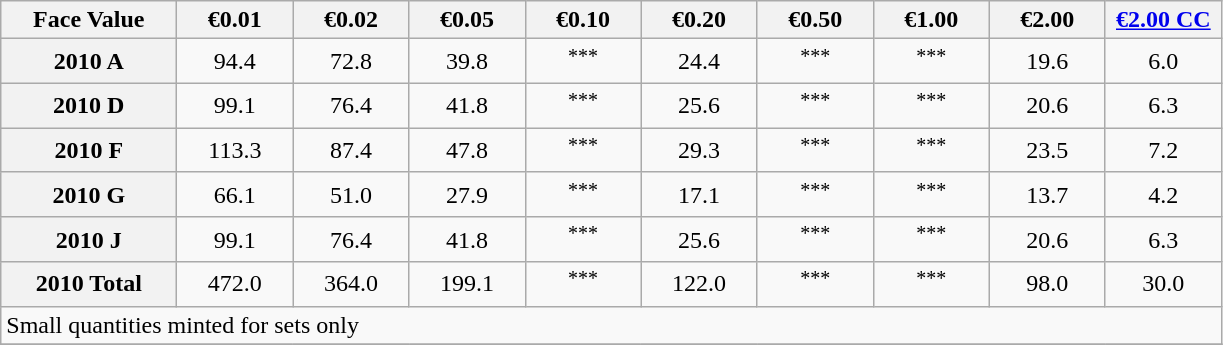<table class="wikitable" style="text-align:center">
<tr>
<th align=left width=110px>Face Value</th>
<th align=left width=70px>€0.01</th>
<th align=left width=70px>€0.02</th>
<th align=left width=70px>€0.05</th>
<th align=left width=70px>€0.10</th>
<th align=left width=70px>€0.20</th>
<th align=left width=70px>€0.50</th>
<th align=left width=70px>€1.00</th>
<th align=left width=70px>€2.00</th>
<th align=left width=70px><a href='#'>€2.00 CC</a></th>
</tr>
<tr>
<th>2010 A</th>
<td>94.4</td>
<td>72.8</td>
<td>39.8</td>
<td><sup>***</sup></td>
<td>24.4</td>
<td><sup>***</sup></td>
<td><sup>***</sup></td>
<td>19.6</td>
<td>6.0</td>
</tr>
<tr>
<th>2010 D</th>
<td>99.1</td>
<td>76.4</td>
<td>41.8</td>
<td><sup>***</sup></td>
<td>25.6</td>
<td><sup>***</sup></td>
<td><sup>***</sup></td>
<td>20.6</td>
<td>6.3</td>
</tr>
<tr>
<th>2010 F</th>
<td>113.3</td>
<td>87.4</td>
<td>47.8</td>
<td><sup>***</sup></td>
<td>29.3</td>
<td><sup>***</sup></td>
<td><sup>***</sup></td>
<td>23.5</td>
<td>7.2</td>
</tr>
<tr>
<th>2010 G</th>
<td>66.1</td>
<td>51.0</td>
<td>27.9</td>
<td><sup>***</sup></td>
<td>17.1</td>
<td><sup>***</sup></td>
<td><sup>***</sup></td>
<td>13.7</td>
<td>4.2</td>
</tr>
<tr>
<th>2010 J</th>
<td>99.1</td>
<td>76.4</td>
<td>41.8</td>
<td><sup>***</sup></td>
<td>25.6</td>
<td><sup>***</sup></td>
<td><sup>***</sup></td>
<td>20.6</td>
<td>6.3</td>
</tr>
<tr>
<th>2010 Total</th>
<td>472.0</td>
<td>364.0</td>
<td>199.1</td>
<td><sup>***</sup></td>
<td>122.0</td>
<td><sup>***</sup></td>
<td><sup>***</sup></td>
<td>98.0</td>
<td>30.0</td>
</tr>
<tr>
<td align=left colspan=10> Small quantities minted for sets only</td>
</tr>
<tr>
</tr>
</table>
